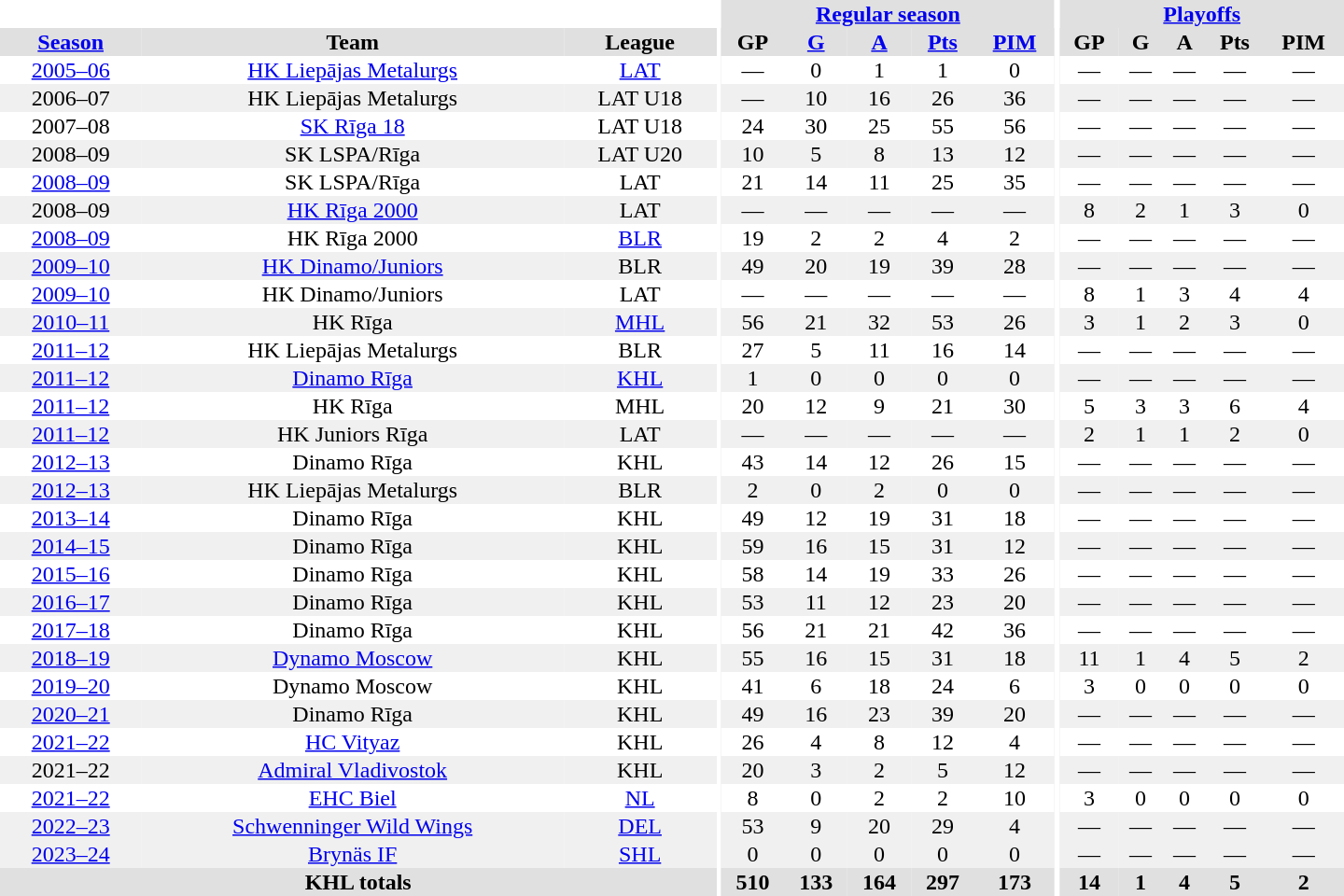<table border="0" cellpadding="1" cellspacing="0" style="text-align:center; width:60em">
<tr style="background:#e0e0e0;">
<th colspan="3" style="background:#fff;"></th>
<th rowspan="99" style="background:#fff;"></th>
<th colspan="5"><a href='#'>Regular season</a></th>
<th rowspan="99" style="background:#fff;"></th>
<th colspan="5"><a href='#'>Playoffs</a></th>
</tr>
<tr style="background:#e0e0e0;">
<th><a href='#'>Season</a></th>
<th>Team</th>
<th>League</th>
<th>GP</th>
<th><a href='#'>G</a></th>
<th><a href='#'>A</a></th>
<th><a href='#'>Pts</a></th>
<th><a href='#'>PIM</a></th>
<th>GP</th>
<th>G</th>
<th>A</th>
<th>Pts</th>
<th>PIM</th>
</tr>
<tr>
<td><a href='#'>2005–06</a></td>
<td><a href='#'>HK Liepājas Metalurgs</a></td>
<td><a href='#'>LAT</a></td>
<td>—</td>
<td>0</td>
<td>1</td>
<td>1</td>
<td>0</td>
<td>—</td>
<td>—</td>
<td>—</td>
<td>—</td>
<td>—</td>
</tr>
<tr bgcolor="#f0f0f0">
<td>2006–07</td>
<td>HK Liepājas Metalurgs</td>
<td>LAT U18</td>
<td>—</td>
<td>10</td>
<td>16</td>
<td>26</td>
<td>36</td>
<td>—</td>
<td>—</td>
<td>—</td>
<td>—</td>
<td>—</td>
</tr>
<tr>
<td>2007–08</td>
<td><a href='#'>SK Rīga 18</a></td>
<td>LAT U18</td>
<td>24</td>
<td>30</td>
<td>25</td>
<td>55</td>
<td>56</td>
<td>—</td>
<td>—</td>
<td>—</td>
<td>—</td>
<td>—</td>
</tr>
<tr bgcolor="#f0f0f0">
<td>2008–09</td>
<td>SK LSPA/Rīga</td>
<td>LAT U20</td>
<td>10</td>
<td>5</td>
<td>8</td>
<td>13</td>
<td>12</td>
<td>—</td>
<td>—</td>
<td>—</td>
<td>—</td>
<td>—</td>
</tr>
<tr>
<td><a href='#'>2008–09</a></td>
<td>SK LSPA/Rīga</td>
<td>LAT</td>
<td>21</td>
<td>14</td>
<td>11</td>
<td>25</td>
<td>35</td>
<td>—</td>
<td>—</td>
<td>—</td>
<td>—</td>
<td>—</td>
</tr>
<tr bgcolor="#f0f0f0">
<td>2008–09</td>
<td><a href='#'>HK Rīga 2000</a></td>
<td>LAT</td>
<td>—</td>
<td>—</td>
<td>—</td>
<td>—</td>
<td>—</td>
<td>8</td>
<td>2</td>
<td>1</td>
<td>3</td>
<td>0</td>
</tr>
<tr>
<td><a href='#'>2008–09</a></td>
<td>HK Rīga 2000</td>
<td><a href='#'>BLR</a></td>
<td>19</td>
<td>2</td>
<td>2</td>
<td>4</td>
<td>2</td>
<td>—</td>
<td>—</td>
<td>—</td>
<td>—</td>
<td>—</td>
</tr>
<tr bgcolor="#f0f0f0">
<td><a href='#'>2009–10</a></td>
<td><a href='#'>HK Dinamo/Juniors</a></td>
<td>BLR</td>
<td>49</td>
<td>20</td>
<td>19</td>
<td>39</td>
<td>28</td>
<td>—</td>
<td>—</td>
<td>—</td>
<td>—</td>
<td>—</td>
</tr>
<tr>
<td><a href='#'>2009–10</a></td>
<td>HK Dinamo/Juniors</td>
<td>LAT</td>
<td>—</td>
<td>—</td>
<td>—</td>
<td>—</td>
<td>—</td>
<td>8</td>
<td>1</td>
<td>3</td>
<td>4</td>
<td>4</td>
</tr>
<tr bgcolor="#f0f0f0">
<td><a href='#'>2010–11</a></td>
<td>HK Rīga</td>
<td><a href='#'>MHL</a></td>
<td>56</td>
<td>21</td>
<td>32</td>
<td>53</td>
<td>26</td>
<td>3</td>
<td>1</td>
<td>2</td>
<td>3</td>
<td>0</td>
</tr>
<tr>
<td><a href='#'>2011–12</a></td>
<td>HK Liepājas Metalurgs</td>
<td>BLR</td>
<td>27</td>
<td>5</td>
<td>11</td>
<td>16</td>
<td>14</td>
<td>—</td>
<td>—</td>
<td>—</td>
<td>—</td>
<td>—</td>
</tr>
<tr bgcolor="#f0f0f0">
<td><a href='#'>2011–12</a></td>
<td><a href='#'>Dinamo Rīga</a></td>
<td><a href='#'>KHL</a></td>
<td>1</td>
<td>0</td>
<td>0</td>
<td>0</td>
<td>0</td>
<td>—</td>
<td>—</td>
<td>—</td>
<td>—</td>
<td>—</td>
</tr>
<tr>
<td><a href='#'>2011–12</a></td>
<td>HK Rīga</td>
<td>MHL</td>
<td>20</td>
<td>12</td>
<td>9</td>
<td>21</td>
<td>30</td>
<td>5</td>
<td>3</td>
<td>3</td>
<td>6</td>
<td>4</td>
</tr>
<tr bgcolor="#f0f0f0">
<td><a href='#'>2011–12</a></td>
<td>HK Juniors Rīga</td>
<td>LAT</td>
<td>—</td>
<td>—</td>
<td>—</td>
<td>—</td>
<td>—</td>
<td>2</td>
<td>1</td>
<td>1</td>
<td>2</td>
<td>0</td>
</tr>
<tr>
<td><a href='#'>2012–13</a></td>
<td>Dinamo Rīga</td>
<td>KHL</td>
<td>43</td>
<td>14</td>
<td>12</td>
<td>26</td>
<td>15</td>
<td>—</td>
<td>—</td>
<td>—</td>
<td>—</td>
<td>—</td>
</tr>
<tr bgcolor="#f0f0f0">
<td><a href='#'>2012–13</a></td>
<td>HK Liepājas Metalurgs</td>
<td>BLR</td>
<td>2</td>
<td>0</td>
<td>2</td>
<td>0</td>
<td>0</td>
<td>—</td>
<td>—</td>
<td>—</td>
<td>—</td>
<td>—</td>
</tr>
<tr>
<td><a href='#'>2013–14</a></td>
<td>Dinamo Rīga</td>
<td>KHL</td>
<td>49</td>
<td>12</td>
<td>19</td>
<td>31</td>
<td>18</td>
<td>—</td>
<td>—</td>
<td>—</td>
<td>—</td>
<td>—</td>
</tr>
<tr bgcolor="#f0f0f0">
<td><a href='#'>2014–15</a></td>
<td>Dinamo Rīga</td>
<td>KHL</td>
<td>59</td>
<td>16</td>
<td>15</td>
<td>31</td>
<td>12</td>
<td>—</td>
<td>—</td>
<td>—</td>
<td>—</td>
<td>—</td>
</tr>
<tr>
<td><a href='#'>2015–16</a></td>
<td>Dinamo Rīga</td>
<td>KHL</td>
<td>58</td>
<td>14</td>
<td>19</td>
<td>33</td>
<td>26</td>
<td>—</td>
<td>—</td>
<td>—</td>
<td>—</td>
<td>—</td>
</tr>
<tr bgcolor="#f0f0f0">
<td><a href='#'>2016–17</a></td>
<td>Dinamo Rīga</td>
<td>KHL</td>
<td>53</td>
<td>11</td>
<td>12</td>
<td>23</td>
<td>20</td>
<td>—</td>
<td>—</td>
<td>—</td>
<td>—</td>
<td>—</td>
</tr>
<tr>
<td><a href='#'>2017–18</a></td>
<td>Dinamo Rīga</td>
<td>KHL</td>
<td>56</td>
<td>21</td>
<td>21</td>
<td>42</td>
<td>36</td>
<td>—</td>
<td>—</td>
<td>—</td>
<td>—</td>
<td>—</td>
</tr>
<tr bgcolor="#f0f0f0">
<td><a href='#'>2018–19</a></td>
<td><a href='#'>Dynamo Moscow</a></td>
<td>KHL</td>
<td>55</td>
<td>16</td>
<td>15</td>
<td>31</td>
<td>18</td>
<td>11</td>
<td>1</td>
<td>4</td>
<td>5</td>
<td>2</td>
</tr>
<tr>
<td><a href='#'>2019–20</a></td>
<td>Dynamo Moscow</td>
<td>KHL</td>
<td>41</td>
<td>6</td>
<td>18</td>
<td>24</td>
<td>6</td>
<td>3</td>
<td>0</td>
<td>0</td>
<td>0</td>
<td>0</td>
</tr>
<tr bgcolor="#f0f0f0">
<td><a href='#'>2020–21</a></td>
<td>Dinamo Rīga</td>
<td>KHL</td>
<td>49</td>
<td>16</td>
<td>23</td>
<td>39</td>
<td>20</td>
<td>—</td>
<td>—</td>
<td>—</td>
<td>—</td>
<td>—</td>
</tr>
<tr>
<td><a href='#'>2021–22</a></td>
<td><a href='#'>HC Vityaz</a></td>
<td>KHL</td>
<td>26</td>
<td>4</td>
<td>8</td>
<td>12</td>
<td>4</td>
<td>—</td>
<td>—</td>
<td>—</td>
<td>—</td>
<td>—</td>
</tr>
<tr bgcolor="#f0f0f0">
<td>2021–22</td>
<td><a href='#'>Admiral Vladivostok</a></td>
<td>KHL</td>
<td>20</td>
<td>3</td>
<td>2</td>
<td>5</td>
<td>12</td>
<td>—</td>
<td>—</td>
<td>—</td>
<td>—</td>
<td>—</td>
</tr>
<tr>
<td><a href='#'>2021–22</a></td>
<td><a href='#'>EHC Biel</a></td>
<td><a href='#'>NL</a></td>
<td>8</td>
<td>0</td>
<td>2</td>
<td>2</td>
<td>10</td>
<td>3</td>
<td>0</td>
<td>0</td>
<td>0</td>
<td>0</td>
</tr>
<tr bgcolor="#f0f0f0">
<td><a href='#'>2022–23</a></td>
<td><a href='#'>Schwenninger Wild Wings</a></td>
<td><a href='#'>DEL</a></td>
<td>53</td>
<td>9</td>
<td>20</td>
<td>29</td>
<td>4</td>
<td>—</td>
<td>—</td>
<td>—</td>
<td>—</td>
<td>—</td>
</tr>
<tr bgcolor="#f0f0f0">
<td><a href='#'>2023–24</a></td>
<td><a href='#'>Brynäs IF</a></td>
<td><a href='#'>SHL</a></td>
<td>0</td>
<td>0</td>
<td>0</td>
<td>0</td>
<td>0</td>
<td>—</td>
<td>—</td>
<td>—</td>
<td>—</td>
<td>—</td>
</tr>
<tr bgcolor="#e0e0e0">
<th colspan="3">KHL totals</th>
<th>510</th>
<th>133</th>
<th>164</th>
<th>297</th>
<th>173</th>
<th>14</th>
<th>1</th>
<th>4</th>
<th>5</th>
<th>2</th>
</tr>
</table>
